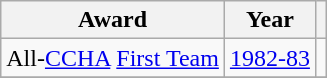<table class="wikitable">
<tr>
<th>Award</th>
<th>Year</th>
<th></th>
</tr>
<tr>
<td>All-<a href='#'>CCHA</a> <a href='#'>First Team</a></td>
<td><a href='#'>1982-83</a></td>
<td></td>
</tr>
<tr>
</tr>
</table>
